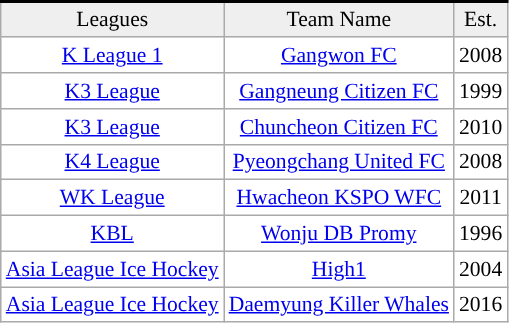<table class="wikitable" style="font-size:90%;text-align:center;background:transparent">
<tr style="border-bottom:solid 2px">
</tr>
<tr bgcolor="#efefef">
<td>Leagues</td>
<td>Team Name</td>
<td>Est.</td>
</tr>
<tr>
<td><a href='#'>K League 1</a></td>
<td><a href='#'>Gangwon FC</a></td>
<td>2008</td>
</tr>
<tr>
<td><a href='#'>K3 League</a></td>
<td><a href='#'>Gangneung Citizen FC</a></td>
<td>1999</td>
</tr>
<tr>
<td><a href='#'>K3 League</a></td>
<td><a href='#'>Chuncheon Citizen FC</a></td>
<td>2010</td>
</tr>
<tr>
<td><a href='#'>K4 League</a></td>
<td><a href='#'>Pyeongchang United FC</a></td>
<td>2008</td>
</tr>
<tr>
<td><a href='#'>WK League</a></td>
<td><a href='#'>Hwacheon KSPO WFC</a></td>
<td>2011</td>
</tr>
<tr>
<td><a href='#'>KBL</a></td>
<td><a href='#'>Wonju DB Promy</a></td>
<td>1996</td>
</tr>
<tr>
<td><a href='#'>Asia League Ice Hockey</a></td>
<td><a href='#'>High1</a></td>
<td>2004</td>
</tr>
<tr>
<td><a href='#'>Asia League Ice Hockey</a></td>
<td><a href='#'>Daemyung Killer Whales</a></td>
<td>2016</td>
</tr>
</table>
